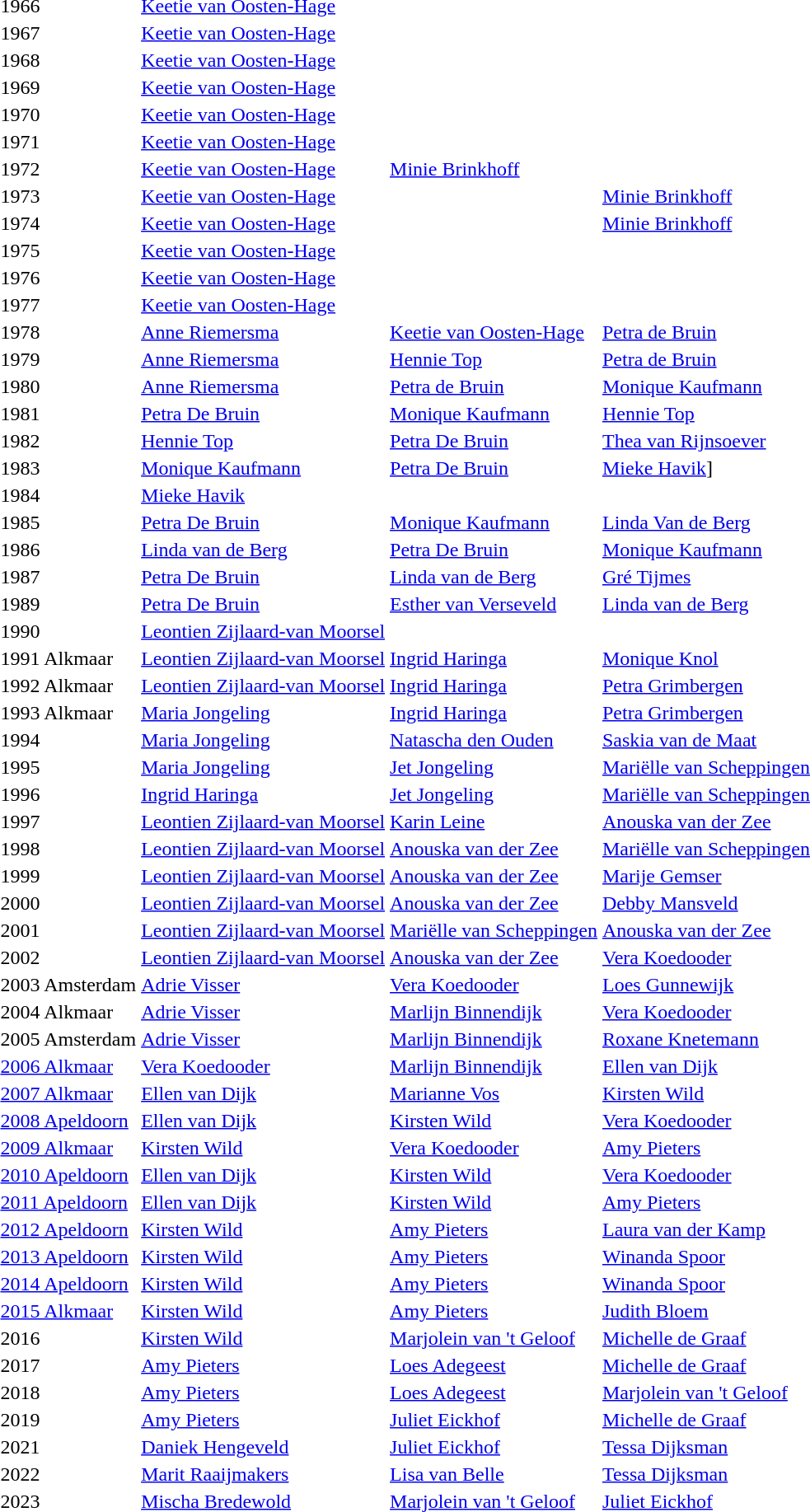<table>
<tr>
<td>1966</td>
<td><a href='#'>Keetie van Oosten-Hage</a></td>
<td></td>
<td></td>
</tr>
<tr>
<td>1967</td>
<td><a href='#'>Keetie van Oosten-Hage</a></td>
<td></td>
<td></td>
</tr>
<tr>
<td>1968</td>
<td><a href='#'>Keetie van Oosten-Hage</a></td>
<td></td>
<td></td>
</tr>
<tr>
<td>1969</td>
<td><a href='#'>Keetie van Oosten-Hage</a></td>
<td></td>
<td></td>
</tr>
<tr>
<td>1970</td>
<td><a href='#'>Keetie van Oosten-Hage</a></td>
<td></td>
<td></td>
</tr>
<tr>
<td>1971</td>
<td><a href='#'>Keetie van Oosten-Hage</a></td>
<td></td>
<td></td>
</tr>
<tr>
<td>1972</td>
<td><a href='#'>Keetie van Oosten-Hage</a></td>
<td><a href='#'>Minie Brinkhoff</a></td>
<td></td>
</tr>
<tr>
<td>1973</td>
<td><a href='#'>Keetie van Oosten-Hage</a></td>
<td></td>
<td><a href='#'>Minie Brinkhoff</a></td>
</tr>
<tr>
<td>1974</td>
<td><a href='#'>Keetie van Oosten-Hage</a></td>
<td></td>
<td><a href='#'>Minie Brinkhoff</a></td>
</tr>
<tr>
<td>1975</td>
<td><a href='#'>Keetie van Oosten-Hage</a></td>
<td></td>
<td></td>
</tr>
<tr>
<td>1976</td>
<td><a href='#'>Keetie van Oosten-Hage</a></td>
<td></td>
<td></td>
</tr>
<tr>
<td>1977</td>
<td><a href='#'>Keetie van Oosten-Hage</a></td>
<td></td>
<td></td>
</tr>
<tr>
<td>1978</td>
<td><a href='#'>Anne Riemersma</a></td>
<td><a href='#'>Keetie van Oosten-Hage</a></td>
<td><a href='#'>Petra de Bruin</a></td>
</tr>
<tr>
<td>1979</td>
<td><a href='#'>Anne Riemersma</a></td>
<td><a href='#'>Hennie Top</a></td>
<td><a href='#'>Petra de Bruin</a></td>
</tr>
<tr>
<td>1980</td>
<td><a href='#'>Anne Riemersma</a></td>
<td><a href='#'>Petra de Bruin</a></td>
<td><a href='#'>Monique Kaufmann </a></td>
</tr>
<tr>
<td>1981</td>
<td><a href='#'>Petra De Bruin</a></td>
<td><a href='#'>Monique Kaufmann</a></td>
<td><a href='#'>Hennie Top</a></td>
</tr>
<tr>
<td>1982</td>
<td><a href='#'>Hennie Top</a></td>
<td><a href='#'>Petra De Bruin</a></td>
<td><a href='#'>Thea van Rijnsoever</a></td>
</tr>
<tr>
<td>1983</td>
<td><a href='#'>Monique Kaufmann</a></td>
<td><a href='#'>Petra De Bruin</a></td>
<td><a href='#'>Mieke Havik</a>]</td>
</tr>
<tr>
<td>1984</td>
<td><a href='#'>Mieke Havik</a></td>
<td></td>
<td></td>
</tr>
<tr>
<td>1985</td>
<td><a href='#'>Petra De Bruin</a></td>
<td><a href='#'>Monique Kaufmann</a></td>
<td><a href='#'>Linda Van de Berg</a></td>
</tr>
<tr>
<td>1986</td>
<td><a href='#'>Linda van de Berg</a></td>
<td><a href='#'>Petra De Bruin</a></td>
<td><a href='#'>Monique Kaufmann</a></td>
</tr>
<tr>
<td>1987</td>
<td><a href='#'>Petra De Bruin</a></td>
<td><a href='#'>Linda van de Berg</a></td>
<td><a href='#'>Gré Tijmes</a></td>
</tr>
<tr>
<td>1989</td>
<td><a href='#'>Petra De Bruin</a></td>
<td><a href='#'>Esther van Verseveld</a></td>
<td><a href='#'>Linda van de Berg</a></td>
</tr>
<tr>
<td>1990</td>
<td><a href='#'>Leontien Zijlaard-van Moorsel</a></td>
<td></td>
<td></td>
</tr>
<tr>
<td>1991 Alkmaar</td>
<td><a href='#'>Leontien Zijlaard-van Moorsel</a></td>
<td><a href='#'>Ingrid Haringa</a></td>
<td><a href='#'>Monique Knol</a></td>
</tr>
<tr>
<td>1992 Alkmaar</td>
<td><a href='#'>Leontien Zijlaard-van Moorsel</a></td>
<td><a href='#'>Ingrid Haringa</a></td>
<td><a href='#'>Petra Grimbergen</a></td>
</tr>
<tr>
<td>1993 Alkmaar</td>
<td><a href='#'>Maria Jongeling</a></td>
<td><a href='#'>Ingrid Haringa</a></td>
<td><a href='#'>Petra Grimbergen</a></td>
</tr>
<tr>
<td>1994</td>
<td><a href='#'>Maria Jongeling</a></td>
<td><a href='#'>Natascha den Ouden</a></td>
<td><a href='#'>Saskia van de Maat</a></td>
</tr>
<tr>
<td>1995</td>
<td><a href='#'>Maria Jongeling</a></td>
<td><a href='#'>Jet Jongeling</a></td>
<td><a href='#'>Mariëlle van Scheppingen</a></td>
</tr>
<tr>
<td>1996</td>
<td><a href='#'>Ingrid Haringa</a></td>
<td><a href='#'>Jet Jongeling</a></td>
<td><a href='#'>Mariëlle van Scheppingen</a></td>
</tr>
<tr>
<td>1997</td>
<td><a href='#'>Leontien Zijlaard-van Moorsel</a></td>
<td><a href='#'>Karin Leine</a></td>
<td><a href='#'>Anouska van der Zee</a></td>
</tr>
<tr>
<td>1998</td>
<td><a href='#'>Leontien Zijlaard-van Moorsel</a></td>
<td><a href='#'>Anouska van der Zee</a></td>
<td><a href='#'>Mariëlle van Scheppingen</a></td>
</tr>
<tr>
<td>1999</td>
<td><a href='#'>Leontien Zijlaard-van Moorsel</a></td>
<td><a href='#'>Anouska van der Zee</a></td>
<td><a href='#'>Marije Gemser</a></td>
</tr>
<tr>
<td>2000</td>
<td><a href='#'>Leontien Zijlaard-van Moorsel</a></td>
<td><a href='#'>Anouska van der Zee</a></td>
<td><a href='#'>Debby Mansveld</a></td>
</tr>
<tr>
<td>2001</td>
<td><a href='#'>Leontien Zijlaard-van Moorsel</a></td>
<td><a href='#'>Mariëlle van Scheppingen</a></td>
<td><a href='#'>Anouska van der Zee</a></td>
</tr>
<tr>
<td>2002</td>
<td><a href='#'>Leontien Zijlaard-van Moorsel</a></td>
<td><a href='#'>Anouska van der Zee</a></td>
<td><a href='#'>Vera Koedooder</a></td>
</tr>
<tr>
<td>2003 Amsterdam</td>
<td><a href='#'>Adrie Visser</a></td>
<td><a href='#'>Vera Koedooder</a></td>
<td><a href='#'>Loes Gunnewijk</a></td>
</tr>
<tr>
<td>2004 Alkmaar</td>
<td><a href='#'>Adrie Visser</a></td>
<td><a href='#'>Marlijn Binnendijk</a></td>
<td><a href='#'>Vera Koedooder</a></td>
</tr>
<tr>
<td>2005 Amsterdam</td>
<td><a href='#'>Adrie Visser</a></td>
<td><a href='#'>Marlijn Binnendijk</a></td>
<td><a href='#'>Roxane Knetemann</a></td>
</tr>
<tr>
<td><a href='#'>2006 Alkmaar</a><br></td>
<td><a href='#'>Vera Koedooder</a></td>
<td><a href='#'>Marlijn Binnendijk</a></td>
<td><a href='#'>Ellen van Dijk</a></td>
</tr>
<tr>
<td><a href='#'>2007 Alkmaar</a><br></td>
<td><a href='#'>Ellen van Dijk</a></td>
<td><a href='#'>Marianne Vos</a></td>
<td><a href='#'>Kirsten Wild</a></td>
</tr>
<tr>
<td><a href='#'>2008 Apeldoorn</a><br></td>
<td><a href='#'>Ellen van Dijk</a></td>
<td><a href='#'>Kirsten Wild</a></td>
<td><a href='#'>Vera Koedooder</a></td>
</tr>
<tr>
<td><a href='#'>2009 Alkmaar</a><br></td>
<td><a href='#'>Kirsten Wild</a></td>
<td><a href='#'>Vera Koedooder</a></td>
<td><a href='#'>Amy Pieters</a></td>
</tr>
<tr>
<td><a href='#'>2010 Apeldoorn</a><br></td>
<td><a href='#'>Ellen van Dijk</a></td>
<td><a href='#'>Kirsten Wild</a></td>
<td><a href='#'>Vera Koedooder</a></td>
</tr>
<tr>
<td><a href='#'>2011 Apeldoorn</a><br></td>
<td><a href='#'>Ellen van Dijk</a></td>
<td><a href='#'>Kirsten Wild</a></td>
<td><a href='#'>Amy Pieters</a></td>
</tr>
<tr>
<td><a href='#'>2012 Apeldoorn</a><br></td>
<td><a href='#'>Kirsten Wild</a></td>
<td><a href='#'>Amy Pieters</a></td>
<td><a href='#'>Laura van der Kamp</a></td>
</tr>
<tr>
<td><a href='#'>2013 Apeldoorn</a></td>
<td><a href='#'>Kirsten Wild</a></td>
<td><a href='#'>Amy Pieters</a></td>
<td><a href='#'>Winanda Spoor</a></td>
</tr>
<tr>
<td><a href='#'>2014 Apeldoorn</a></td>
<td><a href='#'>Kirsten Wild</a></td>
<td><a href='#'>Amy Pieters</a></td>
<td><a href='#'>Winanda Spoor</a></td>
</tr>
<tr>
<td><a href='#'>2015 Alkmaar</a></td>
<td><a href='#'>Kirsten Wild</a></td>
<td><a href='#'>Amy Pieters</a></td>
<td><a href='#'>Judith Bloem</a></td>
</tr>
<tr>
<td>2016</td>
<td><a href='#'>Kirsten Wild</a></td>
<td><a href='#'>Marjolein van 't Geloof</a></td>
<td><a href='#'>Michelle de Graaf</a></td>
</tr>
<tr>
<td>2017</td>
<td><a href='#'>Amy Pieters</a></td>
<td><a href='#'>Loes Adegeest</a></td>
<td><a href='#'>Michelle de Graaf</a></td>
</tr>
<tr>
<td>2018</td>
<td><a href='#'>Amy Pieters</a></td>
<td><a href='#'>Loes Adegeest</a></td>
<td><a href='#'>Marjolein van 't Geloof</a></td>
</tr>
<tr>
<td>2019</td>
<td><a href='#'>Amy Pieters</a></td>
<td><a href='#'>Juliet Eickhof </a></td>
<td><a href='#'>Michelle de Graaf</a></td>
</tr>
<tr>
<td>2021</td>
<td><a href='#'>Daniek Hengeveld </a></td>
<td><a href='#'>Juliet Eickhof </a></td>
<td><a href='#'>Tessa Dijksman</a></td>
</tr>
<tr>
<td>2022</td>
<td><a href='#'>Marit Raaijmakers</a></td>
<td><a href='#'>Lisa van Belle</a></td>
<td><a href='#'>Tessa Dijksman</a></td>
</tr>
<tr>
<td>2023</td>
<td><a href='#'>Mischa Bredewold</a></td>
<td><a href='#'>Marjolein van 't Geloof</a></td>
<td><a href='#'>Juliet Eickhof </a></td>
</tr>
</table>
